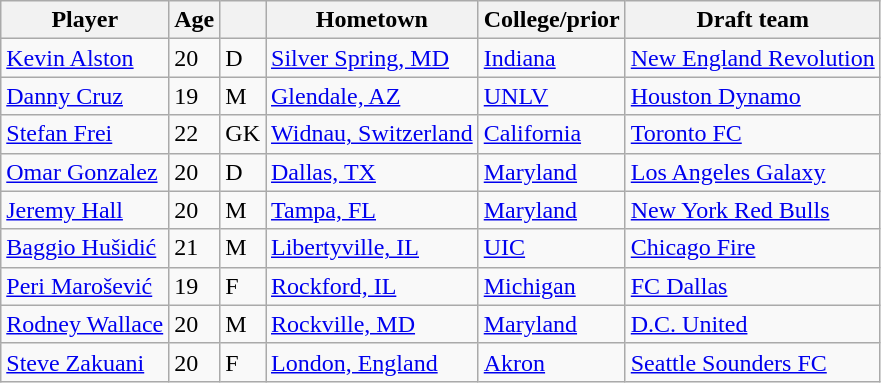<table class="wikitable">
<tr>
<th>Player</th>
<th>Age</th>
<th></th>
<th>Hometown</th>
<th>College/prior</th>
<th>Draft team</th>
</tr>
<tr>
<td> <a href='#'>Kevin Alston</a></td>
<td>20</td>
<td>D</td>
<td><a href='#'>Silver Spring, MD</a></td>
<td><a href='#'>Indiana</a></td>
<td><a href='#'>New England Revolution</a></td>
</tr>
<tr>
<td> <a href='#'>Danny Cruz</a></td>
<td>19</td>
<td>M</td>
<td><a href='#'>Glendale, AZ</a></td>
<td><a href='#'>UNLV</a></td>
<td><a href='#'>Houston Dynamo</a></td>
</tr>
<tr>
<td> <a href='#'>Stefan Frei</a></td>
<td>22</td>
<td>GK</td>
<td><a href='#'>Widnau, Switzerland</a></td>
<td><a href='#'>California</a></td>
<td><a href='#'>Toronto FC</a></td>
</tr>
<tr>
<td> <a href='#'>Omar Gonzalez</a></td>
<td>20</td>
<td>D</td>
<td><a href='#'>Dallas, TX</a></td>
<td><a href='#'>Maryland</a></td>
<td><a href='#'>Los Angeles Galaxy</a></td>
</tr>
<tr>
<td>  <a href='#'>Jeremy Hall</a></td>
<td>20</td>
<td>M</td>
<td><a href='#'>Tampa, FL</a></td>
<td><a href='#'>Maryland</a></td>
<td><a href='#'>New York Red Bulls</a></td>
</tr>
<tr>
<td> <a href='#'>Baggio Hušidić</a></td>
<td>21</td>
<td>M</td>
<td><a href='#'>Libertyville, IL</a></td>
<td><a href='#'>UIC</a></td>
<td><a href='#'>Chicago Fire</a></td>
</tr>
<tr>
<td> <a href='#'>Peri Marošević</a></td>
<td>19</td>
<td>F</td>
<td><a href='#'>Rockford, IL</a></td>
<td><a href='#'>Michigan</a></td>
<td><a href='#'>FC Dallas</a></td>
</tr>
<tr>
<td> <a href='#'>Rodney Wallace</a></td>
<td>20</td>
<td>M</td>
<td><a href='#'>Rockville, MD</a></td>
<td><a href='#'>Maryland</a></td>
<td><a href='#'>D.C. United</a></td>
</tr>
<tr>
<td> <a href='#'>Steve Zakuani</a></td>
<td>20</td>
<td>F</td>
<td><a href='#'>London, England</a></td>
<td><a href='#'>Akron</a></td>
<td><a href='#'>Seattle Sounders FC</a></td>
</tr>
</table>
